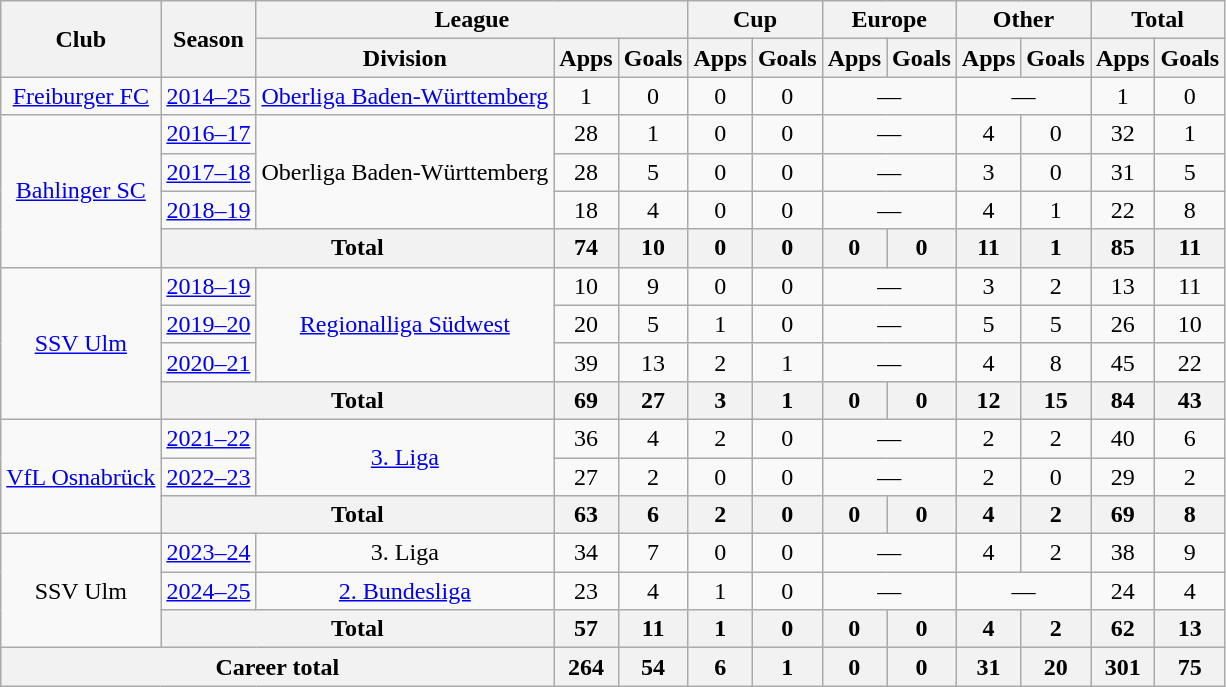<table class="wikitable" style="text-align:center">
<tr>
<th rowspan="2">Club</th>
<th rowspan="2">Season</th>
<th colspan="3">League</th>
<th colspan="2">Cup</th>
<th colspan="2">Europe</th>
<th colspan="2">Other</th>
<th colspan="2">Total</th>
</tr>
<tr>
<th>Division</th>
<th>Apps</th>
<th>Goals</th>
<th>Apps</th>
<th>Goals</th>
<th>Apps</th>
<th>Goals</th>
<th>Apps</th>
<th>Goals</th>
<th>Apps</th>
<th>Goals</th>
</tr>
<tr>
<td><a href='#'>Freiburger FC</a></td>
<td><a href='#'>2014–25</a></td>
<td><a href='#'>Oberliga Baden-Württemberg</a></td>
<td>1</td>
<td>0</td>
<td>0</td>
<td>0</td>
<td colspan="2">—</td>
<td colspan="2">—</td>
<td>1</td>
<td>0</td>
</tr>
<tr>
<td rowspan="4"><a href='#'>Bahlinger SC</a></td>
<td><a href='#'>2016–17</a></td>
<td rowspan="3">Oberliga Baden-Württemberg</td>
<td>28</td>
<td>1</td>
<td>0</td>
<td>0</td>
<td colspan="2">—</td>
<td>4</td>
<td>0</td>
<td>32</td>
<td>1</td>
</tr>
<tr>
<td><a href='#'>2017–18</a></td>
<td>28</td>
<td>5</td>
<td>0</td>
<td>0</td>
<td colspan="2">—</td>
<td>3</td>
<td>0</td>
<td>31</td>
<td>5</td>
</tr>
<tr>
<td><a href='#'>2018–19</a></td>
<td>18</td>
<td>4</td>
<td>0</td>
<td>0</td>
<td colspan="2">—</td>
<td>4</td>
<td>1</td>
<td>22</td>
<td>8</td>
</tr>
<tr>
<th colspan="2">Total</th>
<th>74</th>
<th>10</th>
<th>0</th>
<th>0</th>
<th>0</th>
<th>0</th>
<th>11</th>
<th>1</th>
<th>85</th>
<th>11</th>
</tr>
<tr>
<td rowspan="4"><a href='#'>SSV Ulm</a></td>
<td><a href='#'>2018–19</a></td>
<td rowspan="3"><a href='#'>Regionalliga Südwest</a></td>
<td>10</td>
<td>9</td>
<td>0</td>
<td>0</td>
<td colspan="2">—</td>
<td>3</td>
<td>2</td>
<td>13</td>
<td>11</td>
</tr>
<tr>
<td><a href='#'>2019–20</a></td>
<td>20</td>
<td>5</td>
<td>1</td>
<td>0</td>
<td colspan="2">—</td>
<td>5</td>
<td>5</td>
<td>26</td>
<td>10</td>
</tr>
<tr>
<td><a href='#'>2020–21</a></td>
<td>39</td>
<td>13</td>
<td>2</td>
<td>1</td>
<td colspan="2">—</td>
<td>4</td>
<td>8</td>
<td>45</td>
<td>22</td>
</tr>
<tr>
<th colspan="2">Total</th>
<th>69</th>
<th>27</th>
<th>3</th>
<th>1</th>
<th>0</th>
<th>0</th>
<th>12</th>
<th>15</th>
<th>84</th>
<th>43</th>
</tr>
<tr>
<td rowspan="3"><a href='#'>VfL Osnabrück</a></td>
<td><a href='#'>2021–22</a></td>
<td rowspan="2"><a href='#'>3. Liga</a></td>
<td>36</td>
<td>4</td>
<td>2</td>
<td>0</td>
<td colspan="2">—</td>
<td>2</td>
<td>2</td>
<td>40</td>
<td>6</td>
</tr>
<tr>
<td><a href='#'>2022–23</a></td>
<td>27</td>
<td>2</td>
<td>0</td>
<td>0</td>
<td colspan="2">—</td>
<td>2</td>
<td>0</td>
<td>29</td>
<td>2</td>
</tr>
<tr>
<th colspan="2">Total</th>
<th>63</th>
<th>6</th>
<th>2</th>
<th>0</th>
<th>0</th>
<th>0</th>
<th>4</th>
<th>2</th>
<th>69</th>
<th>8</th>
</tr>
<tr>
<td rowspan="3">SSV Ulm</td>
<td><a href='#'>2023–24</a></td>
<td>3. Liga</td>
<td>34</td>
<td>7</td>
<td>0</td>
<td>0</td>
<td colspan="2">—</td>
<td>4</td>
<td>2</td>
<td>38</td>
<td>9</td>
</tr>
<tr>
<td><a href='#'>2024–25</a></td>
<td><a href='#'>2. Bundesliga</a></td>
<td>23</td>
<td>4</td>
<td>1</td>
<td>0</td>
<td colspan="2">—</td>
<td colspan="2">—</td>
<td>24</td>
<td>4</td>
</tr>
<tr>
<th colspan="2">Total</th>
<th>57</th>
<th>11</th>
<th>1</th>
<th>0</th>
<th>0</th>
<th>0</th>
<th>4</th>
<th>2</th>
<th>62</th>
<th>13</th>
</tr>
<tr>
<th colspan="3">Career total</th>
<th>264</th>
<th>54</th>
<th>6</th>
<th>1</th>
<th>0</th>
<th>0</th>
<th>31</th>
<th>20</th>
<th>301</th>
<th>75</th>
</tr>
</table>
